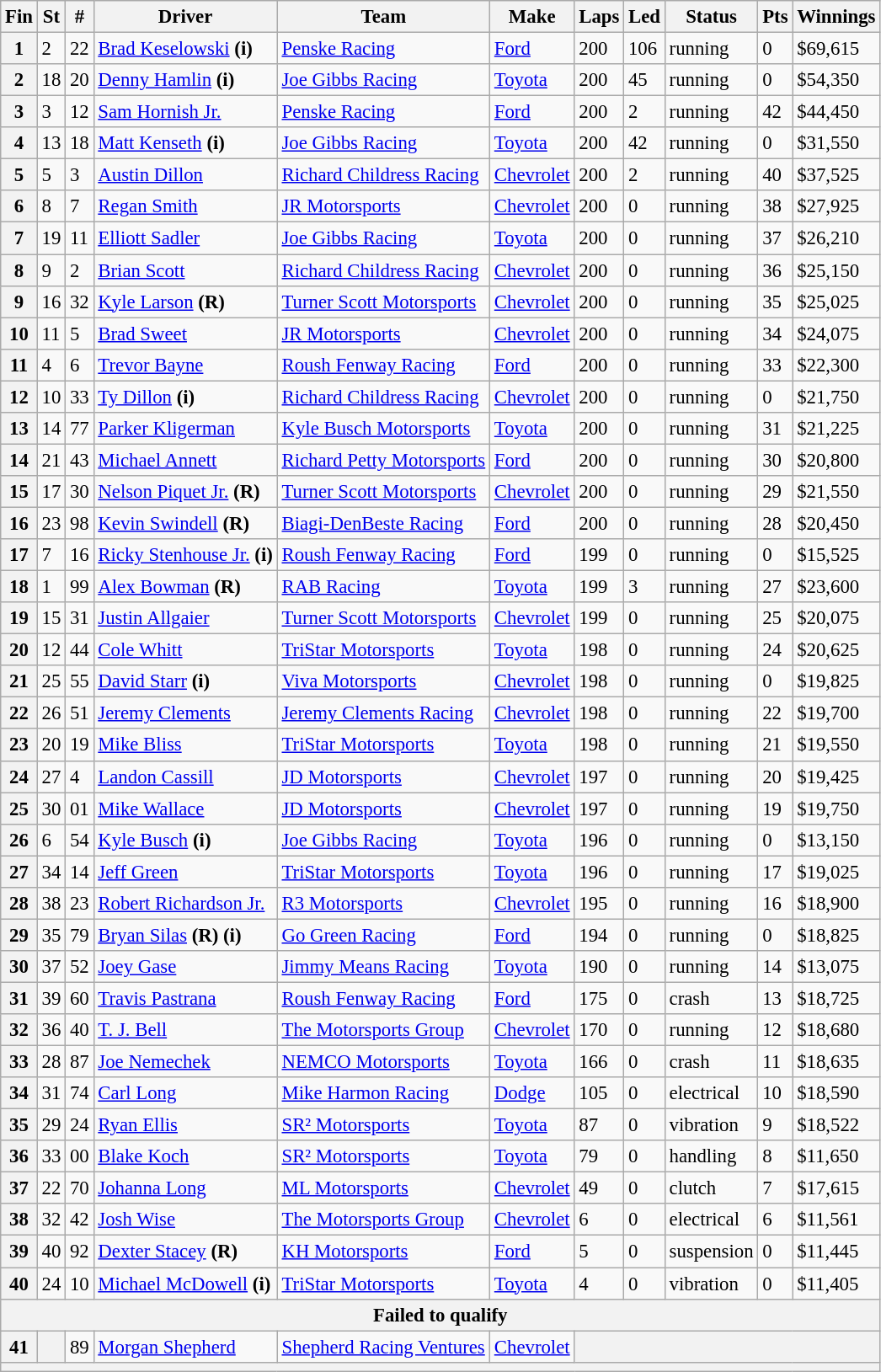<table class="wikitable" style="font-size:95%">
<tr>
<th>Fin</th>
<th>St</th>
<th>#</th>
<th>Driver</th>
<th>Team</th>
<th>Make</th>
<th>Laps</th>
<th>Led</th>
<th>Status</th>
<th>Pts</th>
<th>Winnings</th>
</tr>
<tr>
<th>1</th>
<td>2</td>
<td>22</td>
<td><a href='#'>Brad Keselowski</a> <strong>(i)</strong></td>
<td><a href='#'>Penske Racing</a></td>
<td><a href='#'>Ford</a></td>
<td>200</td>
<td>106</td>
<td>running</td>
<td>0</td>
<td>$69,615</td>
</tr>
<tr>
<th>2</th>
<td>18</td>
<td>20</td>
<td><a href='#'>Denny Hamlin</a> <strong>(i)</strong></td>
<td><a href='#'>Joe Gibbs Racing</a></td>
<td><a href='#'>Toyota</a></td>
<td>200</td>
<td>45</td>
<td>running</td>
<td>0</td>
<td>$54,350</td>
</tr>
<tr>
<th>3</th>
<td>3</td>
<td>12</td>
<td><a href='#'>Sam Hornish Jr.</a></td>
<td><a href='#'>Penske Racing</a></td>
<td><a href='#'>Ford</a></td>
<td>200</td>
<td>2</td>
<td>running</td>
<td>42</td>
<td>$44,450</td>
</tr>
<tr>
<th>4</th>
<td>13</td>
<td>18</td>
<td><a href='#'>Matt Kenseth</a> <strong>(i)</strong></td>
<td><a href='#'>Joe Gibbs Racing</a></td>
<td><a href='#'>Toyota</a></td>
<td>200</td>
<td>42</td>
<td>running</td>
<td>0</td>
<td>$31,550</td>
</tr>
<tr>
<th>5</th>
<td>5</td>
<td>3</td>
<td><a href='#'>Austin Dillon</a></td>
<td><a href='#'>Richard Childress Racing</a></td>
<td><a href='#'>Chevrolet</a></td>
<td>200</td>
<td>2</td>
<td>running</td>
<td>40</td>
<td>$37,525</td>
</tr>
<tr>
<th>6</th>
<td>8</td>
<td>7</td>
<td><a href='#'>Regan Smith</a></td>
<td><a href='#'>JR Motorsports</a></td>
<td><a href='#'>Chevrolet</a></td>
<td>200</td>
<td>0</td>
<td>running</td>
<td>38</td>
<td>$27,925</td>
</tr>
<tr>
<th>7</th>
<td>19</td>
<td>11</td>
<td><a href='#'>Elliott Sadler</a></td>
<td><a href='#'>Joe Gibbs Racing</a></td>
<td><a href='#'>Toyota</a></td>
<td>200</td>
<td>0</td>
<td>running</td>
<td>37</td>
<td>$26,210</td>
</tr>
<tr>
<th>8</th>
<td>9</td>
<td>2</td>
<td><a href='#'>Brian Scott</a></td>
<td><a href='#'>Richard Childress Racing</a></td>
<td><a href='#'>Chevrolet</a></td>
<td>200</td>
<td>0</td>
<td>running</td>
<td>36</td>
<td>$25,150</td>
</tr>
<tr>
<th>9</th>
<td>16</td>
<td>32</td>
<td><a href='#'>Kyle Larson</a> <strong>(R)</strong></td>
<td><a href='#'>Turner Scott Motorsports</a></td>
<td><a href='#'>Chevrolet</a></td>
<td>200</td>
<td>0</td>
<td>running</td>
<td>35</td>
<td>$25,025</td>
</tr>
<tr>
<th>10</th>
<td>11</td>
<td>5</td>
<td><a href='#'>Brad Sweet</a></td>
<td><a href='#'>JR Motorsports</a></td>
<td><a href='#'>Chevrolet</a></td>
<td>200</td>
<td>0</td>
<td>running</td>
<td>34</td>
<td>$24,075</td>
</tr>
<tr>
<th>11</th>
<td>4</td>
<td>6</td>
<td><a href='#'>Trevor Bayne</a></td>
<td><a href='#'>Roush Fenway Racing</a></td>
<td><a href='#'>Ford</a></td>
<td>200</td>
<td>0</td>
<td>running</td>
<td>33</td>
<td>$22,300</td>
</tr>
<tr>
<th>12</th>
<td>10</td>
<td>33</td>
<td><a href='#'>Ty Dillon</a> <strong>(i)</strong></td>
<td><a href='#'>Richard Childress Racing</a></td>
<td><a href='#'>Chevrolet</a></td>
<td>200</td>
<td>0</td>
<td>running</td>
<td>0</td>
<td>$21,750</td>
</tr>
<tr>
<th>13</th>
<td>14</td>
<td>77</td>
<td><a href='#'>Parker Kligerman</a></td>
<td><a href='#'>Kyle Busch Motorsports</a></td>
<td><a href='#'>Toyota</a></td>
<td>200</td>
<td>0</td>
<td>running</td>
<td>31</td>
<td>$21,225</td>
</tr>
<tr>
<th>14</th>
<td>21</td>
<td>43</td>
<td><a href='#'>Michael Annett</a></td>
<td><a href='#'>Richard Petty Motorsports</a></td>
<td><a href='#'>Ford</a></td>
<td>200</td>
<td>0</td>
<td>running</td>
<td>30</td>
<td>$20,800</td>
</tr>
<tr>
<th>15</th>
<td>17</td>
<td>30</td>
<td><a href='#'>Nelson Piquet Jr.</a> <strong>(R)</strong></td>
<td><a href='#'>Turner Scott Motorsports</a></td>
<td><a href='#'>Chevrolet</a></td>
<td>200</td>
<td>0</td>
<td>running</td>
<td>29</td>
<td>$21,550</td>
</tr>
<tr>
<th>16</th>
<td>23</td>
<td>98</td>
<td><a href='#'>Kevin Swindell</a> <strong>(R)</strong></td>
<td><a href='#'>Biagi-DenBeste Racing</a></td>
<td><a href='#'>Ford</a></td>
<td>200</td>
<td>0</td>
<td>running</td>
<td>28</td>
<td>$20,450</td>
</tr>
<tr>
<th>17</th>
<td>7</td>
<td>16</td>
<td><a href='#'>Ricky Stenhouse Jr.</a> <strong>(i)</strong></td>
<td><a href='#'>Roush Fenway Racing</a></td>
<td><a href='#'>Ford</a></td>
<td>199</td>
<td>0</td>
<td>running</td>
<td>0</td>
<td>$15,525</td>
</tr>
<tr>
<th>18</th>
<td>1</td>
<td>99</td>
<td><a href='#'>Alex Bowman</a> <strong>(R)</strong></td>
<td><a href='#'>RAB Racing</a></td>
<td><a href='#'>Toyota</a></td>
<td>199</td>
<td>3</td>
<td>running</td>
<td>27</td>
<td>$23,600</td>
</tr>
<tr>
<th>19</th>
<td>15</td>
<td>31</td>
<td><a href='#'>Justin Allgaier</a></td>
<td><a href='#'>Turner Scott Motorsports</a></td>
<td><a href='#'>Chevrolet</a></td>
<td>199</td>
<td>0</td>
<td>running</td>
<td>25</td>
<td>$20,075</td>
</tr>
<tr>
<th>20</th>
<td>12</td>
<td>44</td>
<td><a href='#'>Cole Whitt</a></td>
<td><a href='#'>TriStar Motorsports</a></td>
<td><a href='#'>Toyota</a></td>
<td>198</td>
<td>0</td>
<td>running</td>
<td>24</td>
<td>$20,625</td>
</tr>
<tr>
<th>21</th>
<td>25</td>
<td>55</td>
<td><a href='#'>David Starr</a> <strong>(i)</strong></td>
<td><a href='#'>Viva Motorsports</a></td>
<td><a href='#'>Chevrolet</a></td>
<td>198</td>
<td>0</td>
<td>running</td>
<td>0</td>
<td>$19,825</td>
</tr>
<tr>
<th>22</th>
<td>26</td>
<td>51</td>
<td><a href='#'>Jeremy Clements</a></td>
<td><a href='#'>Jeremy Clements Racing</a></td>
<td><a href='#'>Chevrolet</a></td>
<td>198</td>
<td>0</td>
<td>running</td>
<td>22</td>
<td>$19,700</td>
</tr>
<tr>
<th>23</th>
<td>20</td>
<td>19</td>
<td><a href='#'>Mike Bliss</a></td>
<td><a href='#'>TriStar Motorsports</a></td>
<td><a href='#'>Toyota</a></td>
<td>198</td>
<td>0</td>
<td>running</td>
<td>21</td>
<td>$19,550</td>
</tr>
<tr>
<th>24</th>
<td>27</td>
<td>4</td>
<td><a href='#'>Landon Cassill</a></td>
<td><a href='#'>JD Motorsports</a></td>
<td><a href='#'>Chevrolet</a></td>
<td>197</td>
<td>0</td>
<td>running</td>
<td>20</td>
<td>$19,425</td>
</tr>
<tr>
<th>25</th>
<td>30</td>
<td>01</td>
<td><a href='#'>Mike Wallace</a></td>
<td><a href='#'>JD Motorsports</a></td>
<td><a href='#'>Chevrolet</a></td>
<td>197</td>
<td>0</td>
<td>running</td>
<td>19</td>
<td>$19,750</td>
</tr>
<tr>
<th>26</th>
<td>6</td>
<td>54</td>
<td><a href='#'>Kyle Busch</a> <strong>(i)</strong></td>
<td><a href='#'>Joe Gibbs Racing</a></td>
<td><a href='#'>Toyota</a></td>
<td>196</td>
<td>0</td>
<td>running</td>
<td>0</td>
<td>$13,150</td>
</tr>
<tr>
<th>27</th>
<td>34</td>
<td>14</td>
<td><a href='#'>Jeff Green</a></td>
<td><a href='#'>TriStar Motorsports</a></td>
<td><a href='#'>Toyota</a></td>
<td>196</td>
<td>0</td>
<td>running</td>
<td>17</td>
<td>$19,025</td>
</tr>
<tr>
<th>28</th>
<td>38</td>
<td>23</td>
<td><a href='#'>Robert Richardson Jr.</a></td>
<td><a href='#'>R3 Motorsports</a></td>
<td><a href='#'>Chevrolet</a></td>
<td>195</td>
<td>0</td>
<td>running</td>
<td>16</td>
<td>$18,900</td>
</tr>
<tr>
<th>29</th>
<td>35</td>
<td>79</td>
<td><a href='#'>Bryan Silas</a> <strong>(R) (i)</strong></td>
<td><a href='#'>Go Green Racing</a></td>
<td><a href='#'>Ford</a></td>
<td>194</td>
<td>0</td>
<td>running</td>
<td>0</td>
<td>$18,825</td>
</tr>
<tr>
<th>30</th>
<td>37</td>
<td>52</td>
<td><a href='#'>Joey Gase</a></td>
<td><a href='#'>Jimmy Means Racing</a></td>
<td><a href='#'>Toyota</a></td>
<td>190</td>
<td>0</td>
<td>running</td>
<td>14</td>
<td>$13,075</td>
</tr>
<tr>
<th>31</th>
<td>39</td>
<td>60</td>
<td><a href='#'>Travis Pastrana</a></td>
<td><a href='#'>Roush Fenway Racing</a></td>
<td><a href='#'>Ford</a></td>
<td>175</td>
<td>0</td>
<td>crash</td>
<td>13</td>
<td>$18,725</td>
</tr>
<tr>
<th>32</th>
<td>36</td>
<td>40</td>
<td><a href='#'>T. J. Bell</a></td>
<td><a href='#'>The Motorsports Group</a></td>
<td><a href='#'>Chevrolet</a></td>
<td>170</td>
<td>0</td>
<td>running</td>
<td>12</td>
<td>$18,680</td>
</tr>
<tr>
<th>33</th>
<td>28</td>
<td>87</td>
<td><a href='#'>Joe Nemechek</a></td>
<td><a href='#'>NEMCO Motorsports</a></td>
<td><a href='#'>Toyota</a></td>
<td>166</td>
<td>0</td>
<td>crash</td>
<td>11</td>
<td>$18,635</td>
</tr>
<tr>
<th>34</th>
<td>31</td>
<td>74</td>
<td><a href='#'>Carl Long</a></td>
<td><a href='#'>Mike Harmon Racing</a></td>
<td><a href='#'>Dodge</a></td>
<td>105</td>
<td>0</td>
<td>electrical</td>
<td>10</td>
<td>$18,590</td>
</tr>
<tr>
<th>35</th>
<td>29</td>
<td>24</td>
<td><a href='#'>Ryan Ellis</a></td>
<td><a href='#'>SR² Motorsports</a></td>
<td><a href='#'>Toyota</a></td>
<td>87</td>
<td>0</td>
<td>vibration</td>
<td>9</td>
<td>$18,522</td>
</tr>
<tr>
<th>36</th>
<td>33</td>
<td>00</td>
<td><a href='#'>Blake Koch</a></td>
<td><a href='#'>SR² Motorsports</a></td>
<td><a href='#'>Toyota</a></td>
<td>79</td>
<td>0</td>
<td>handling</td>
<td>8</td>
<td>$11,650</td>
</tr>
<tr>
<th>37</th>
<td>22</td>
<td>70</td>
<td><a href='#'>Johanna Long</a></td>
<td><a href='#'>ML Motorsports</a></td>
<td><a href='#'>Chevrolet</a></td>
<td>49</td>
<td>0</td>
<td>clutch</td>
<td>7</td>
<td>$17,615</td>
</tr>
<tr>
<th>38</th>
<td>32</td>
<td>42</td>
<td><a href='#'>Josh Wise</a></td>
<td><a href='#'>The Motorsports Group</a></td>
<td><a href='#'>Chevrolet</a></td>
<td>6</td>
<td>0</td>
<td>electrical</td>
<td>6</td>
<td>$11,561</td>
</tr>
<tr>
<th>39</th>
<td>40</td>
<td>92</td>
<td><a href='#'>Dexter Stacey</a> <strong>(R)</strong></td>
<td><a href='#'>KH Motorsports</a></td>
<td><a href='#'>Ford</a></td>
<td>5</td>
<td>0</td>
<td>suspension</td>
<td>0</td>
<td>$11,445</td>
</tr>
<tr>
<th>40</th>
<td>24</td>
<td>10</td>
<td><a href='#'>Michael McDowell</a> <strong>(i)</strong></td>
<td><a href='#'>TriStar Motorsports</a></td>
<td><a href='#'>Toyota</a></td>
<td>4</td>
<td>0</td>
<td>vibration</td>
<td>0</td>
<td>$11,405</td>
</tr>
<tr>
<th colspan="11">Failed to qualify</th>
</tr>
<tr>
<th>41</th>
<th></th>
<td>89</td>
<td><a href='#'>Morgan Shepherd</a></td>
<td><a href='#'>Shepherd Racing Ventures</a></td>
<td><a href='#'>Chevrolet</a></td>
<th colspan="5"></th>
</tr>
<tr>
<th colspan="11"></th>
</tr>
</table>
